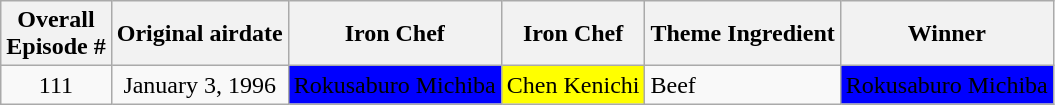<table class="wikitable">
<tr>
<th>Overall<br>Episode #</th>
<th>Original airdate</th>
<th>Iron Chef</th>
<th>Iron Chef</th>
<th>Theme Ingredient</th>
<th>Winner</th>
</tr>
<tr>
<td align="center">111</td>
<td align="center">January 3, 1996</td>
<td bgcolor="blue"><span>Rokusaburo Michiba</span></td>
<td bgcolor="yellow">Chen Kenichi</td>
<td>Beef</td>
<td bgcolor="blue"><span>Rokusaburo Michiba</span></td>
</tr>
</table>
